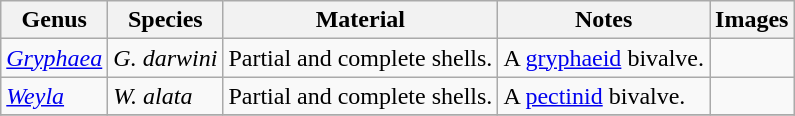<table class="wikitable" align="center">
<tr>
<th>Genus</th>
<th>Species</th>
<th>Material</th>
<th>Notes</th>
<th>Images</th>
</tr>
<tr>
<td><em><a href='#'>Gryphaea</a></em></td>
<td><em>G. darwini</em></td>
<td>Partial and complete shells.</td>
<td>A <a href='#'>gryphaeid</a> bivalve.</td>
<td></td>
</tr>
<tr>
<td><em><a href='#'>Weyla</a></em></td>
<td><em>W. alata</em></td>
<td>Partial and complete shells.</td>
<td>A <a href='#'>pectinid</a> bivalve.</td>
<td></td>
</tr>
<tr>
</tr>
</table>
